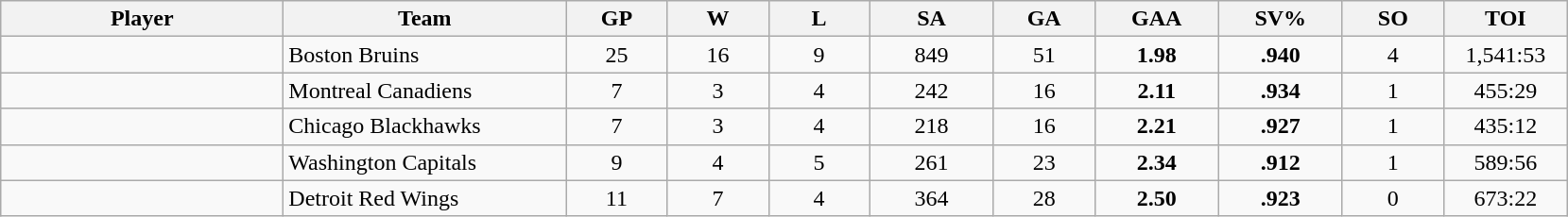<table style="padding:3px; border-spacing:0; text-align:center;" class="wikitable sortable">
<tr>
<th style="width:12em">Player</th>
<th style="width:12em">Team</th>
<th style="width:4em">GP</th>
<th style="width:4em">W</th>
<th style="width:4em">L</th>
<th style="width:5em">SA</th>
<th style="width:4em">GA</th>
<th style="width:5em">GAA</th>
<th style="width:5em">SV%</th>
<th style="width:4em">SO</th>
<th style="width:5em">TOI</th>
</tr>
<tr>
<td align=left></td>
<td align=left>Boston Bruins</td>
<td>25</td>
<td>16</td>
<td>9</td>
<td>849</td>
<td>51</td>
<td><strong>1.98</strong></td>
<td><strong>.940</strong></td>
<td>4</td>
<td>1,541:53</td>
</tr>
<tr>
<td align=left></td>
<td align=left>Montreal Canadiens</td>
<td>7</td>
<td>3</td>
<td>4</td>
<td>242</td>
<td>16</td>
<td><strong>2.11</strong></td>
<td><strong>.934</strong></td>
<td>1</td>
<td> 455:29</td>
</tr>
<tr>
<td align=left></td>
<td align=left>Chicago Blackhawks</td>
<td>7</td>
<td>3</td>
<td>4</td>
<td>218</td>
<td>16</td>
<td><strong>2.21</strong></td>
<td><strong>.927</strong></td>
<td>1</td>
<td> 435:12</td>
</tr>
<tr>
<td align=left></td>
<td align=left>Washington Capitals</td>
<td>9</td>
<td>4</td>
<td>5</td>
<td>261</td>
<td>23</td>
<td><strong>2.34</strong></td>
<td><strong>.912</strong></td>
<td>1</td>
<td> 589:56</td>
</tr>
<tr>
<td align=left></td>
<td align=left>Detroit Red Wings</td>
<td>11</td>
<td>7</td>
<td>4</td>
<td>364</td>
<td>28</td>
<td><strong>2.50</strong></td>
<td><strong>.923</strong></td>
<td>0</td>
<td> 673:22</td>
</tr>
</table>
